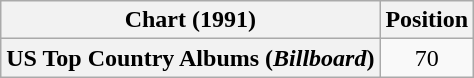<table class="wikitable plainrowheaders" style="text-align:center">
<tr>
<th scope="col">Chart (1991)</th>
<th scope="col">Position</th>
</tr>
<tr>
<th scope="row">US Top Country Albums (<em>Billboard</em>)</th>
<td>70</td>
</tr>
</table>
